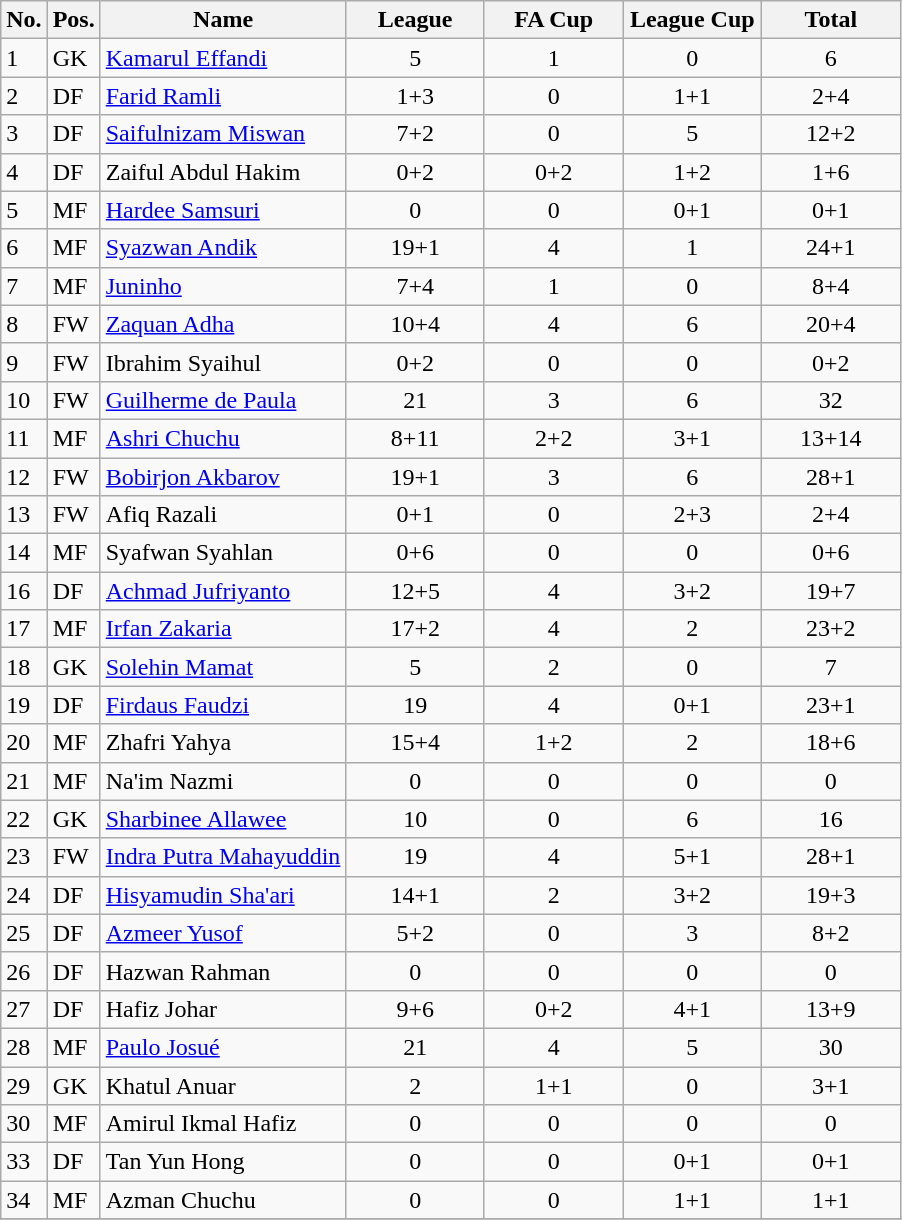<table class="wikitable" style="text-align:center">
<tr>
<th rowspan="1" valign="bottom">No.</th>
<th rowspan="1" valign="bottom">Pos.</th>
<th rowspan="1" valign="bottom">Name</th>
<th rowspan="1" width="85">League</th>
<th rowspan="1" width="85">FA Cup</th>
<th rowspan="1" width="85">League Cup</th>
<th rowspan="1" width="85">Total</th>
</tr>
<tr>
<td align="left">1</td>
<td align="left">GK</td>
<td align="left"> <a href='#'>Kamarul Effandi</a></td>
<td>5</td>
<td>1</td>
<td>0</td>
<td>6</td>
</tr>
<tr>
<td align="left">2</td>
<td align="left">DF</td>
<td align="left"> <a href='#'>Farid Ramli</a></td>
<td>1+3</td>
<td>0</td>
<td>1+1</td>
<td>2+4</td>
</tr>
<tr>
<td align="left">3</td>
<td align="left">DF</td>
<td align="left"> <a href='#'>Saifulnizam Miswan</a></td>
<td>7+2</td>
<td>0</td>
<td>5</td>
<td>12+2</td>
</tr>
<tr>
<td align="left">4</td>
<td align="left">DF</td>
<td align="left"> Zaiful Abdul Hakim</td>
<td>0+2</td>
<td>0+2</td>
<td>1+2</td>
<td>1+6</td>
</tr>
<tr>
<td align="left">5</td>
<td align="left">MF</td>
<td align="left"> <a href='#'>Hardee Samsuri</a></td>
<td>0</td>
<td>0</td>
<td>0+1</td>
<td>0+1</td>
</tr>
<tr>
<td align="left">6</td>
<td align="left">MF</td>
<td align="left"> <a href='#'>Syazwan Andik</a></td>
<td>19+1</td>
<td>4</td>
<td>1</td>
<td>24+1</td>
</tr>
<tr>
<td align="left">7</td>
<td align="left">MF</td>
<td align="left"> <a href='#'>Juninho</a></td>
<td>7+4</td>
<td>1</td>
<td>0</td>
<td>8+4</td>
</tr>
<tr>
<td align="left">8</td>
<td align="left">FW</td>
<td align="left"> <a href='#'>Zaquan Adha</a></td>
<td>10+4</td>
<td>4</td>
<td>6</td>
<td>20+4</td>
</tr>
<tr>
<td align="left">9</td>
<td align="left">FW</td>
<td align="left"> Ibrahim Syaihul</td>
<td>0+2</td>
<td>0</td>
<td>0</td>
<td>0+2</td>
</tr>
<tr>
<td align="left">10</td>
<td align="left">FW</td>
<td align="left"> <a href='#'>Guilherme de Paula</a></td>
<td>21</td>
<td>3</td>
<td>6</td>
<td>32</td>
</tr>
<tr>
<td align="left">11</td>
<td align="left">MF</td>
<td align="left"> <a href='#'>Ashri Chuchu</a></td>
<td>8+11</td>
<td>2+2</td>
<td>3+1</td>
<td>13+14</td>
</tr>
<tr>
<td align="left">12</td>
<td align="left">FW</td>
<td align="left"> <a href='#'>Bobirjon Akbarov</a></td>
<td>19+1</td>
<td>3</td>
<td>6</td>
<td>28+1</td>
</tr>
<tr>
<td align="left">13</td>
<td align="left">FW</td>
<td align="left"> Afiq Razali</td>
<td>0+1</td>
<td>0</td>
<td>2+3</td>
<td>2+4</td>
</tr>
<tr>
<td align="left">14</td>
<td align="left">MF</td>
<td align="left"> Syafwan Syahlan</td>
<td>0+6</td>
<td>0</td>
<td>0</td>
<td>0+6</td>
</tr>
<tr>
<td align="left">16</td>
<td align="left">DF</td>
<td align="left"> <a href='#'>Achmad Jufriyanto</a></td>
<td>12+5</td>
<td>4</td>
<td>3+2</td>
<td>19+7</td>
</tr>
<tr>
<td align="left">17</td>
<td align="left">MF</td>
<td align="left"> <a href='#'>Irfan Zakaria</a></td>
<td>17+2</td>
<td>4</td>
<td>2</td>
<td>23+2</td>
</tr>
<tr>
<td align="left">18</td>
<td align="left">GK</td>
<td align="left"> <a href='#'>Solehin Mamat</a></td>
<td>5</td>
<td>2</td>
<td>0</td>
<td>7</td>
</tr>
<tr>
<td align="left">19</td>
<td align="left">DF</td>
<td align="left"> <a href='#'>Firdaus Faudzi</a></td>
<td>19</td>
<td>4</td>
<td>0+1</td>
<td>23+1</td>
</tr>
<tr>
<td align="left">20</td>
<td align="left">MF</td>
<td align="left"> Zhafri Yahya</td>
<td>15+4</td>
<td>1+2</td>
<td>2</td>
<td>18+6</td>
</tr>
<tr>
<td align="left">21</td>
<td align="left">MF</td>
<td align="left"> Na'im Nazmi</td>
<td>0</td>
<td>0</td>
<td>0</td>
<td>0</td>
</tr>
<tr>
<td align="left">22</td>
<td align="left">GK</td>
<td align="left"> <a href='#'>Sharbinee Allawee</a></td>
<td>10</td>
<td>0</td>
<td>6</td>
<td>16</td>
</tr>
<tr>
<td align="left">23</td>
<td align="left">FW</td>
<td align="left"> <a href='#'>Indra Putra Mahayuddin</a></td>
<td>19</td>
<td>4</td>
<td>5+1</td>
<td>28+1</td>
</tr>
<tr>
<td align="left">24</td>
<td align="left">DF</td>
<td align="left"> <a href='#'>Hisyamudin Sha'ari</a></td>
<td>14+1</td>
<td>2</td>
<td>3+2</td>
<td>19+3</td>
</tr>
<tr>
<td align="left">25</td>
<td align="left">DF</td>
<td align="left"> <a href='#'>Azmeer Yusof</a></td>
<td>5+2</td>
<td>0</td>
<td>3</td>
<td>8+2</td>
</tr>
<tr>
<td align="left">26</td>
<td align="left">DF</td>
<td align="left"> Hazwan Rahman</td>
<td>0</td>
<td>0</td>
<td>0</td>
<td>0</td>
</tr>
<tr>
<td align="left">27</td>
<td align="left">DF</td>
<td align="left"> Hafiz Johar</td>
<td>9+6</td>
<td>0+2</td>
<td>4+1</td>
<td>13+9</td>
</tr>
<tr>
<td align="left">28</td>
<td align="left">MF</td>
<td align="left"> <a href='#'>Paulo Josué</a></td>
<td>21</td>
<td>4</td>
<td>5</td>
<td>30</td>
</tr>
<tr>
<td align="left">29</td>
<td align="left">GK</td>
<td align="left"> Khatul Anuar</td>
<td>2</td>
<td>1+1</td>
<td>0</td>
<td>3+1</td>
</tr>
<tr>
<td align="left">30</td>
<td align="left">MF</td>
<td align="left"> Amirul Ikmal Hafiz</td>
<td>0</td>
<td>0</td>
<td>0</td>
<td>0</td>
</tr>
<tr>
<td align="left">33</td>
<td align="left">DF</td>
<td align="left"> Tan Yun Hong</td>
<td>0</td>
<td>0</td>
<td>0+1</td>
<td>0+1</td>
</tr>
<tr>
<td align="left">34</td>
<td align="left">MF</td>
<td align="left"> Azman Chuchu</td>
<td>0</td>
<td>0</td>
<td>1+1</td>
<td>1+1</td>
</tr>
<tr>
</tr>
</table>
